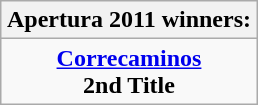<table class="wikitable" style="text-align: center; margin: 0 auto;">
<tr>
<th>Apertura 2011 winners:</th>
</tr>
<tr>
<td><strong><a href='#'>Correcaminos</a></strong><br><strong>2nd Title</strong></td>
</tr>
</table>
